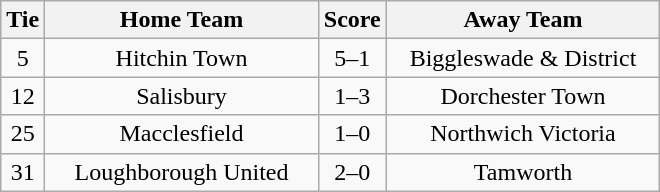<table class="wikitable" style="text-align:center;">
<tr>
<th width=20>Tie</th>
<th width=175>Home Team</th>
<th width=20>Score</th>
<th width=175>Away Team</th>
</tr>
<tr>
<td>5</td>
<td>Hitchin Town</td>
<td>5–1</td>
<td>Biggleswade & District</td>
</tr>
<tr>
<td>12</td>
<td>Salisbury</td>
<td>1–3</td>
<td>Dorchester Town</td>
</tr>
<tr>
<td>25</td>
<td>Macclesfield</td>
<td>1–0</td>
<td>Northwich Victoria</td>
</tr>
<tr>
<td>31</td>
<td>Loughborough United</td>
<td>2–0</td>
<td>Tamworth</td>
</tr>
</table>
